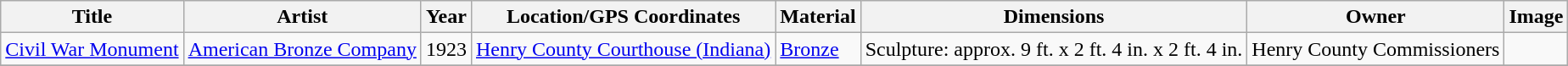<table class="wikitable sortable">
<tr>
<th>Title</th>
<th>Artist</th>
<th>Year</th>
<th>Location/GPS Coordinates</th>
<th>Material</th>
<th>Dimensions</th>
<th>Owner</th>
<th>Image</th>
</tr>
<tr>
<td><a href='#'>Civil War Monument</a></td>
<td><a href='#'>American Bronze Company</a></td>
<td>1923</td>
<td><a href='#'>Henry County Courthouse (Indiana)</a></td>
<td><a href='#'>Bronze</a></td>
<td>Sculpture: approx. 9 ft. x 2 ft. 4 in. x 2 ft. 4 in.</td>
<td>Henry County Commissioners</td>
<td></td>
</tr>
<tr>
</tr>
</table>
